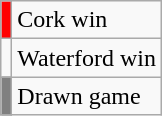<table class="wikitable">
<tr>
<td style="background-color:#FF0000"></td>
<td>Cork win</td>
</tr>
<tr>
<td></td>
<td>Waterford win</td>
</tr>
<tr>
<td style="background-color:#808080"></td>
<td>Drawn game</td>
</tr>
</table>
